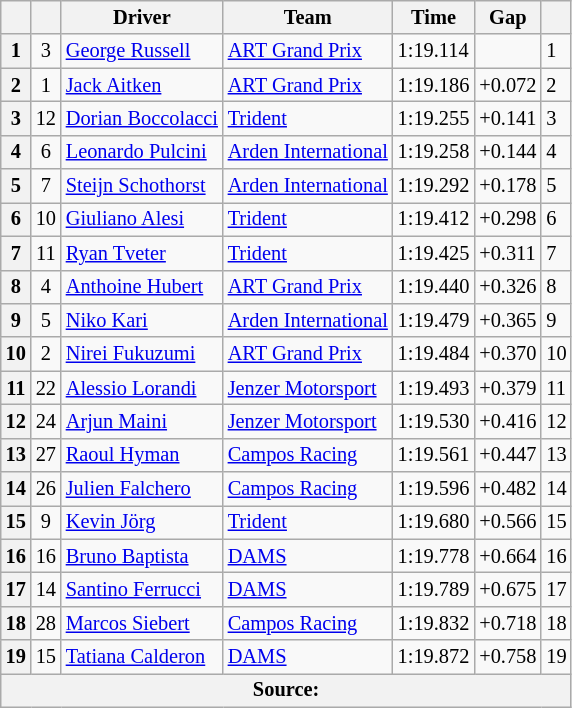<table class="wikitable" style="font-size:85%">
<tr>
<th></th>
<th></th>
<th>Driver</th>
<th>Team</th>
<th>Time</th>
<th>Gap</th>
<th></th>
</tr>
<tr>
<th>1</th>
<td align="center">3</td>
<td> <a href='#'>George Russell</a></td>
<td><a href='#'>ART Grand Prix</a></td>
<td>1:19.114</td>
<td></td>
<td>1</td>
</tr>
<tr>
<th>2</th>
<td align="center">1</td>
<td> <a href='#'>Jack Aitken</a></td>
<td><a href='#'>ART Grand Prix</a></td>
<td>1:19.186</td>
<td>+0.072</td>
<td>2</td>
</tr>
<tr>
<th>3</th>
<td align="center">12</td>
<td> <a href='#'>Dorian Boccolacci</a></td>
<td><a href='#'>Trident</a></td>
<td>1:19.255</td>
<td>+0.141</td>
<td>3</td>
</tr>
<tr>
<th>4</th>
<td align="center">6</td>
<td> <a href='#'>Leonardo Pulcini</a></td>
<td><a href='#'>Arden International</a></td>
<td>1:19.258</td>
<td>+0.144</td>
<td>4</td>
</tr>
<tr>
<th>5</th>
<td align="center">7</td>
<td> <a href='#'>Steijn Schothorst</a></td>
<td><a href='#'>Arden International</a></td>
<td>1:19.292</td>
<td>+0.178</td>
<td>5</td>
</tr>
<tr>
<th>6</th>
<td align="center">10</td>
<td> <a href='#'>Giuliano Alesi</a></td>
<td><a href='#'>Trident</a></td>
<td>1:19.412</td>
<td>+0.298</td>
<td>6</td>
</tr>
<tr>
<th>7</th>
<td align="center">11</td>
<td> <a href='#'>Ryan Tveter</a></td>
<td><a href='#'>Trident</a></td>
<td>1:19.425</td>
<td>+0.311</td>
<td>7</td>
</tr>
<tr>
<th>8</th>
<td align="center">4</td>
<td> <a href='#'>Anthoine Hubert</a></td>
<td><a href='#'>ART Grand Prix</a></td>
<td>1:19.440</td>
<td>+0.326</td>
<td>8</td>
</tr>
<tr>
<th>9</th>
<td align="center">5</td>
<td> <a href='#'>Niko Kari</a></td>
<td><a href='#'>Arden International</a></td>
<td>1:19.479</td>
<td>+0.365</td>
<td>9</td>
</tr>
<tr>
<th>10</th>
<td align="center">2</td>
<td> <a href='#'>Nirei Fukuzumi</a></td>
<td><a href='#'>ART Grand Prix</a></td>
<td>1:19.484</td>
<td>+0.370</td>
<td>10</td>
</tr>
<tr>
<th>11</th>
<td align="center">22</td>
<td> <a href='#'>Alessio Lorandi</a></td>
<td><a href='#'>Jenzer Motorsport</a></td>
<td>1:19.493</td>
<td>+0.379</td>
<td>11</td>
</tr>
<tr>
<th>12</th>
<td align="center">24</td>
<td> <a href='#'>Arjun Maini</a></td>
<td><a href='#'>Jenzer Motorsport</a></td>
<td>1:19.530</td>
<td>+0.416</td>
<td>12</td>
</tr>
<tr>
<th>13</th>
<td align="center">27</td>
<td> <a href='#'>Raoul Hyman</a></td>
<td><a href='#'>Campos Racing</a></td>
<td>1:19.561</td>
<td>+0.447</td>
<td>13</td>
</tr>
<tr>
<th>14</th>
<td align="center">26</td>
<td> <a href='#'>Julien Falchero</a></td>
<td><a href='#'>Campos Racing</a></td>
<td>1:19.596</td>
<td>+0.482</td>
<td>14</td>
</tr>
<tr>
<th>15</th>
<td align="center">9</td>
<td> <a href='#'>Kevin Jörg</a></td>
<td><a href='#'>Trident</a></td>
<td>1:19.680</td>
<td>+0.566</td>
<td>15</td>
</tr>
<tr>
<th>16</th>
<td align="center">16</td>
<td> <a href='#'>Bruno Baptista</a></td>
<td><a href='#'>DAMS</a></td>
<td>1:19.778</td>
<td>+0.664</td>
<td>16</td>
</tr>
<tr>
<th>17</th>
<td align="center">14</td>
<td> <a href='#'>Santino Ferrucci</a></td>
<td><a href='#'>DAMS</a></td>
<td>1:19.789</td>
<td>+0.675</td>
<td>17</td>
</tr>
<tr>
<th>18</th>
<td align="center">28</td>
<td> <a href='#'>Marcos Siebert</a></td>
<td><a href='#'>Campos Racing</a></td>
<td>1:19.832</td>
<td>+0.718</td>
<td>18</td>
</tr>
<tr>
<th>19</th>
<td align="center">15</td>
<td> <a href='#'>Tatiana Calderon</a></td>
<td><a href='#'>DAMS</a></td>
<td>1:19.872</td>
<td>+0.758</td>
<td>19</td>
</tr>
<tr>
<th colspan="7">Source:</th>
</tr>
</table>
